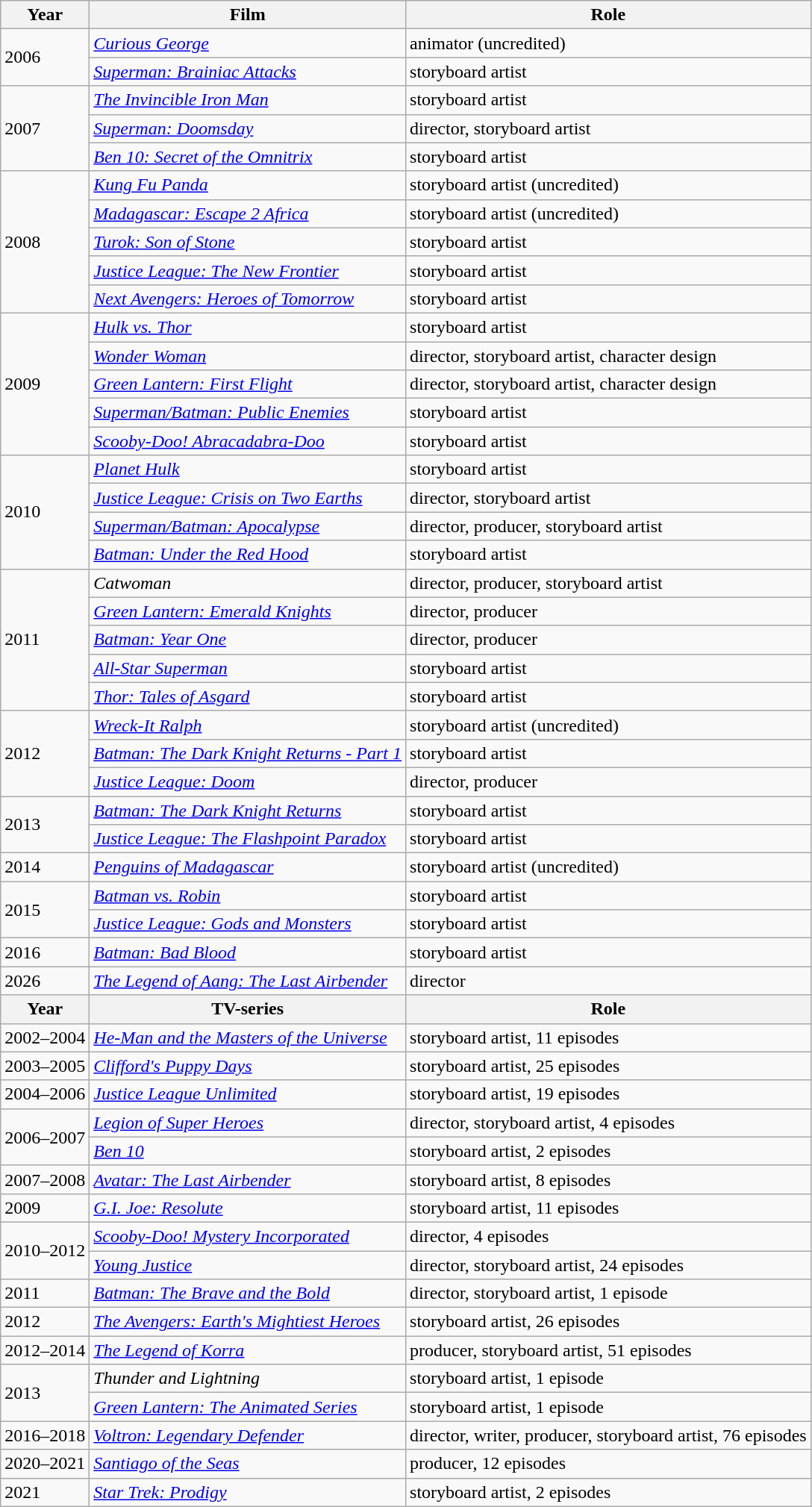<table class="wikitable">
<tr>
<th>Year</th>
<th>Film</th>
<th>Role</th>
</tr>
<tr>
<td rowspan="2">2006</td>
<td><em><a href='#'>Curious George</a></em></td>
<td>animator (uncredited)</td>
</tr>
<tr>
<td><em><a href='#'>Superman: Brainiac Attacks</a></em></td>
<td>storyboard artist</td>
</tr>
<tr>
<td rowspan="3">2007</td>
<td><a href='#'><em>The Invincible Iron Man</em></a></td>
<td>storyboard artist</td>
</tr>
<tr>
<td><em><a href='#'>Superman: Doomsday</a></em></td>
<td>director, storyboard artist</td>
</tr>
<tr>
<td><em><a href='#'>Ben 10: Secret of the Omnitrix</a></em></td>
<td>storyboard artist</td>
</tr>
<tr>
<td rowspan="5">2008</td>
<td><a href='#'><em>Kung Fu Panda</em></a></td>
<td>storyboard artist (uncredited)</td>
</tr>
<tr>
<td><em><a href='#'>Madagascar: Escape 2 Africa</a></em></td>
<td>storyboard artist (uncredited)</td>
</tr>
<tr>
<td><a href='#'><em>Turok: Son of Stone</em></a></td>
<td>storyboard artist</td>
</tr>
<tr>
<td><em><a href='#'>Justice League: The New Frontier</a></em></td>
<td>storyboard artist</td>
</tr>
<tr>
<td><em><a href='#'>Next Avengers: Heroes of Tomorrow</a></em></td>
<td>storyboard artist</td>
</tr>
<tr>
<td rowspan="5">2009</td>
<td><em><a href='#'>Hulk vs. Thor</a></em></td>
<td>storyboard artist</td>
</tr>
<tr>
<td><em><a href='#'>Wonder Woman</a></em></td>
<td>director, storyboard artist, character design</td>
</tr>
<tr>
<td><em><a href='#'>Green Lantern: First Flight</a></em></td>
<td>director, storyboard artist, character design</td>
</tr>
<tr>
<td><em><a href='#'>Superman/Batman: Public Enemies</a></em></td>
<td>storyboard artist</td>
</tr>
<tr>
<td><em><a href='#'>Scooby-Doo! Abracadabra-Doo</a></em></td>
<td>storyboard artist</td>
</tr>
<tr>
<td rowspan="4">2010</td>
<td><a href='#'><em>Planet Hulk</em></a></td>
<td>storyboard artist</td>
</tr>
<tr>
<td><em><a href='#'>Justice League: Crisis on Two Earths</a></em></td>
<td>director, storyboard artist</td>
</tr>
<tr>
<td><em><a href='#'>Superman/Batman: Apocalypse</a></em></td>
<td>director, producer, storyboard artist</td>
</tr>
<tr>
<td><em><a href='#'>Batman: Under the Red Hood</a></em></td>
<td>storyboard artist</td>
</tr>
<tr>
<td rowspan="5">2011</td>
<td><em>Catwoman</em></td>
<td>director, producer, storyboard artist</td>
</tr>
<tr>
<td><em><a href='#'>Green Lantern: Emerald Knights</a></em></td>
<td>director, producer</td>
</tr>
<tr>
<td><em><a href='#'>Batman: Year One</a></em></td>
<td>director, producer</td>
</tr>
<tr>
<td><em><a href='#'>All-Star Superman</a></em></td>
<td>storyboard artist</td>
</tr>
<tr>
<td><em><a href='#'>Thor: Tales of Asgard</a></em></td>
<td>storyboard artist</td>
</tr>
<tr>
<td rowspan="3">2012</td>
<td><em><a href='#'>Wreck-It Ralph</a></em></td>
<td>storyboard artist (uncredited)</td>
</tr>
<tr>
<td><em><a href='#'>Batman: The Dark Knight Returns - Part 1</a></em></td>
<td>storyboard artist</td>
</tr>
<tr>
<td><em><a href='#'>Justice League: Doom</a></em></td>
<td>director, producer</td>
</tr>
<tr>
<td rowspan="2">2013</td>
<td><em><a href='#'>Batman: The Dark Knight Returns</a></em></td>
<td>storyboard artist</td>
</tr>
<tr>
<td><em><a href='#'>Justice League: The Flashpoint Paradox</a></em></td>
<td>storyboard artist</td>
</tr>
<tr>
<td>2014</td>
<td><em><a href='#'>Penguins of Madagascar</a></em></td>
<td>storyboard artist (uncredited)</td>
</tr>
<tr>
<td rowspan="2">2015</td>
<td><em><a href='#'>Batman vs. Robin</a></em></td>
<td>storyboard artist</td>
</tr>
<tr>
<td><em><a href='#'>Justice League: Gods and Monsters</a></em></td>
<td>storyboard artist</td>
</tr>
<tr>
<td>2016</td>
<td><em><a href='#'>Batman: Bad Blood</a></em></td>
<td>storyboard artist</td>
</tr>
<tr>
<td>2026</td>
<td><em><a href='#'>The Legend of Aang: The Last Airbender</a></em></td>
<td>director</td>
</tr>
<tr>
<th>Year</th>
<th>TV-series</th>
<th>Role</th>
</tr>
<tr>
<td>2002–2004</td>
<td><em><a href='#'>He-Man and the Masters of the Universe</a></em></td>
<td>storyboard artist, 11 episodes</td>
</tr>
<tr>
<td>2003–2005</td>
<td><em><a href='#'>Clifford's Puppy Days</a></em></td>
<td>storyboard artist, 25 episodes</td>
</tr>
<tr>
<td>2004–2006</td>
<td><em><a href='#'>Justice League Unlimited</a></em></td>
<td>storyboard artist, 19 episodes</td>
</tr>
<tr>
<td rowspan="2">2006–2007</td>
<td><em><a href='#'>Legion of Super Heroes</a></em></td>
<td>director, storyboard artist, 4 episodes</td>
</tr>
<tr>
<td><em><a href='#'>Ben 10</a></em></td>
<td>storyboard artist, 2 episodes</td>
</tr>
<tr>
<td>2007–2008</td>
<td><em><a href='#'>Avatar: The Last Airbender</a></em></td>
<td>storyboard artist, 8 episodes</td>
</tr>
<tr>
<td>2009</td>
<td><em><a href='#'>G.I. Joe: Resolute</a></em></td>
<td>storyboard artist, 11 episodes</td>
</tr>
<tr>
<td rowspan="2">2010–2012</td>
<td><em><a href='#'>Scooby-Doo! Mystery Incorporated</a></em></td>
<td>director, 4 episodes</td>
</tr>
<tr>
<td><em><a href='#'>Young Justice</a></em></td>
<td>director, storyboard artist, 24 episodes</td>
</tr>
<tr>
<td>2011</td>
<td><em><a href='#'>Batman: The Brave and the Bold</a></em></td>
<td>director, storyboard artist, 1 episode</td>
</tr>
<tr>
<td>2012</td>
<td><em><a href='#'>The Avengers: Earth's Mightiest Heroes</a></em></td>
<td>storyboard artist, 26 episodes</td>
</tr>
<tr>
<td>2012–2014</td>
<td><em><a href='#'>The Legend of Korra</a></em></td>
<td>producer, storyboard artist, 51 episodes</td>
</tr>
<tr>
<td rowspan="2">2013</td>
<td><em>Thunder and Lightning</em></td>
<td>storyboard artist, 1 episode</td>
</tr>
<tr>
<td><em><a href='#'>Green Lantern: The Animated Series</a></em></td>
<td>storyboard artist, 1 episode</td>
</tr>
<tr>
<td>2016–2018</td>
<td><em><a href='#'>Voltron: Legendary Defender</a></em></td>
<td>director, writer, producer, storyboard artist, 76 episodes</td>
</tr>
<tr>
<td>2020–2021</td>
<td><em><a href='#'>Santiago of the Seas</a></em></td>
<td>producer, 12 episodes</td>
</tr>
<tr>
<td>2021</td>
<td><em><a href='#'>Star Trek: Prodigy</a></em></td>
<td>storyboard artist, 2 episodes</td>
</tr>
</table>
